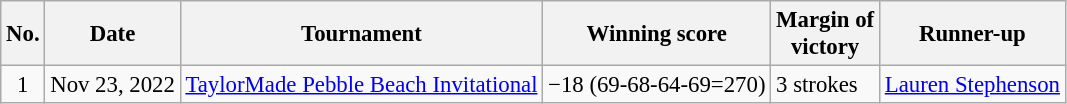<table class="wikitable" style="font-size:95%;">
<tr>
<th>No.</th>
<th>Date</th>
<th>Tournament</th>
<th>Winning score</th>
<th>Margin of<br>victory</th>
<th>Runner-up</th>
</tr>
<tr>
<td align=center>1</td>
<td align=right>Nov 23, 2022</td>
<td><a href='#'>TaylorMade Pebble Beach Invitational</a></td>
<td>−18 (69-68-64-69=270)</td>
<td>3 strokes</td>
<td> <a href='#'>Lauren Stephenson</a></td>
</tr>
</table>
